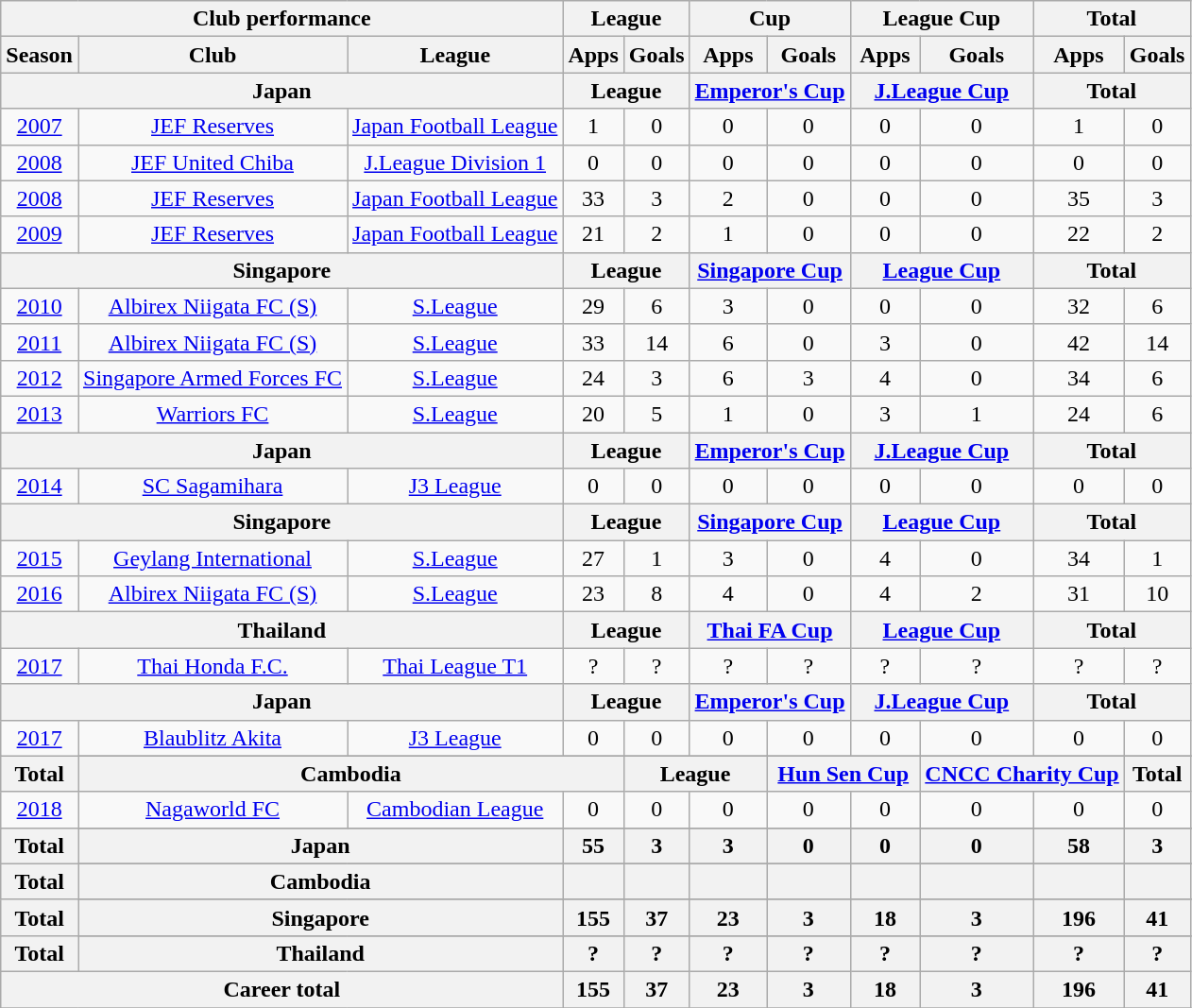<table class="wikitable" style="text-align:center">
<tr>
<th colspan=3>Club performance</th>
<th colspan=2>League</th>
<th colspan=2>Cup</th>
<th colspan=2>League Cup</th>
<th colspan=2>Total</th>
</tr>
<tr>
<th>Season</th>
<th>Club</th>
<th>League</th>
<th>Apps</th>
<th>Goals</th>
<th>Apps</th>
<th>Goals</th>
<th>Apps</th>
<th>Goals</th>
<th>Apps</th>
<th>Goals</th>
</tr>
<tr>
<th colspan=3>Japan</th>
<th colspan=2>League</th>
<th colspan=2><a href='#'>Emperor's Cup</a></th>
<th colspan=2><a href='#'>J.League Cup</a></th>
<th colspan=2>Total</th>
</tr>
<tr>
<td><a href='#'>2007</a></td>
<td rowspan="1"><a href='#'>JEF Reserves</a></td>
<td rowspan="1"><a href='#'>Japan Football League</a></td>
<td>1</td>
<td>0</td>
<td>0</td>
<td>0</td>
<td>0</td>
<td>0</td>
<td>1</td>
<td>0</td>
</tr>
<tr>
<td><a href='#'>2008</a></td>
<td rowspan="1"><a href='#'>JEF United Chiba</a></td>
<td rowspan="1"><a href='#'>J.League Division 1</a></td>
<td>0</td>
<td>0</td>
<td>0</td>
<td>0</td>
<td>0</td>
<td>0</td>
<td>0</td>
<td>0</td>
</tr>
<tr>
<td><a href='#'>2008</a></td>
<td rowspan="1"><a href='#'>JEF Reserves</a></td>
<td rowspan="1"><a href='#'>Japan Football League</a></td>
<td>33</td>
<td>3</td>
<td>2</td>
<td>0</td>
<td>0</td>
<td>0</td>
<td>35</td>
<td>3</td>
</tr>
<tr>
<td><a href='#'>2009</a></td>
<td rowspan="1"><a href='#'>JEF Reserves</a></td>
<td rowspan="1"><a href='#'>Japan Football League</a></td>
<td>21</td>
<td>2</td>
<td>1</td>
<td>0</td>
<td>0</td>
<td>0</td>
<td>22</td>
<td>2</td>
</tr>
<tr>
<th colspan=3>Singapore</th>
<th colspan=2>League</th>
<th colspan=2><a href='#'>Singapore Cup</a></th>
<th colspan=2><a href='#'>League Cup</a></th>
<th colspan=2>Total</th>
</tr>
<tr>
<td><a href='#'>2010</a></td>
<td rowspan="1"><a href='#'>Albirex Niigata FC (S)</a></td>
<td rowspan="1"><a href='#'>S.League</a></td>
<td>29</td>
<td>6</td>
<td>3</td>
<td>0</td>
<td>0</td>
<td>0</td>
<td>32</td>
<td>6</td>
</tr>
<tr>
<td><a href='#'>2011</a></td>
<td rowspan="1"><a href='#'>Albirex Niigata FC (S)</a></td>
<td rowspan="1"><a href='#'>S.League</a></td>
<td>33</td>
<td>14</td>
<td>6</td>
<td>0</td>
<td>3</td>
<td>0</td>
<td>42</td>
<td>14</td>
</tr>
<tr>
<td><a href='#'>2012</a></td>
<td rowspan="1"><a href='#'>Singapore Armed Forces FC</a></td>
<td rowspan="1"><a href='#'>S.League</a></td>
<td>24</td>
<td>3</td>
<td>6</td>
<td>3</td>
<td>4</td>
<td>0</td>
<td>34</td>
<td>6</td>
</tr>
<tr>
<td><a href='#'>2013</a></td>
<td rowspan="1"><a href='#'>Warriors FC</a></td>
<td rowspan="1"><a href='#'>S.League</a></td>
<td>20</td>
<td>5</td>
<td>1</td>
<td>0</td>
<td>3</td>
<td>1</td>
<td>24</td>
<td>6</td>
</tr>
<tr>
<th colspan=3>Japan</th>
<th colspan=2>League</th>
<th colspan=2><a href='#'>Emperor's Cup</a></th>
<th colspan=2><a href='#'>J.League Cup</a></th>
<th colspan=2>Total</th>
</tr>
<tr>
<td><a href='#'>2014</a></td>
<td rowspan="1"><a href='#'>SC Sagamihara</a></td>
<td rowspan="1"><a href='#'>J3 League</a></td>
<td>0</td>
<td>0</td>
<td>0</td>
<td>0</td>
<td>0</td>
<td>0</td>
<td>0</td>
<td>0</td>
</tr>
<tr>
<th colspan=3>Singapore</th>
<th colspan=2>League</th>
<th colspan=2><a href='#'>Singapore Cup</a></th>
<th colspan=2><a href='#'>League Cup</a></th>
<th colspan=2>Total</th>
</tr>
<tr>
<td><a href='#'>2015</a></td>
<td rowspan="1"><a href='#'>Geylang International</a></td>
<td rowspan="1"><a href='#'>S.League</a></td>
<td>27</td>
<td>1</td>
<td>3</td>
<td>0</td>
<td>4</td>
<td>0</td>
<td>34</td>
<td>1</td>
</tr>
<tr>
<td><a href='#'>2016</a></td>
<td rowspan="1"><a href='#'>Albirex Niigata FC (S)</a></td>
<td rowspan="1"><a href='#'>S.League</a></td>
<td>23</td>
<td>8</td>
<td>4</td>
<td>0</td>
<td>4</td>
<td>2</td>
<td>31</td>
<td>10</td>
</tr>
<tr>
<th colspan=3>Thailand</th>
<th colspan=2>League</th>
<th colspan=2><a href='#'>Thai FA Cup</a></th>
<th colspan=2><a href='#'>League Cup</a></th>
<th colspan=2>Total</th>
</tr>
<tr>
<td><a href='#'>2017</a></td>
<td rowspan="1"><a href='#'>Thai Honda F.C.</a></td>
<td rowspan="1"><a href='#'>Thai League T1</a></td>
<td>?</td>
<td>?</td>
<td>?</td>
<td>?</td>
<td>?</td>
<td>?</td>
<td>?</td>
<td>?</td>
</tr>
<tr>
<th colspan=3>Japan</th>
<th colspan=2>League</th>
<th colspan=2><a href='#'>Emperor's Cup</a></th>
<th colspan=2><a href='#'>J.League Cup</a></th>
<th colspan=2>Total</th>
</tr>
<tr>
<td><a href='#'>2017</a></td>
<td rowspan="1"><a href='#'>Blaublitz Akita</a></td>
<td rowspan="1"><a href='#'>J3 League</a></td>
<td>0</td>
<td>0</td>
<td>0</td>
<td>0</td>
<td>0</td>
<td>0</td>
<td>0</td>
<td>0</td>
</tr>
<tr>
<th rowspan=2>Total</th>
</tr>
<tr>
<th colspan=3>Cambodia</th>
<th colspan=2>League</th>
<th colspan=2><a href='#'>Hun Sen Cup</a></th>
<th colspan=2><a href='#'>CNCC Charity Cup</a></th>
<th colspan=2>Total</th>
</tr>
<tr>
<td><a href='#'>2018</a></td>
<td rowspan="1"><a href='#'>Nagaworld FC</a></td>
<td rowspan="1"><a href='#'>Cambodian League</a></td>
<td>0</td>
<td>0</td>
<td>0</td>
<td>0</td>
<td>0</td>
<td>0</td>
<td>0</td>
<td>0</td>
</tr>
<tr>
<th rowspan=2>Total</th>
</tr>
<tr>
<th colspan=2>Japan</th>
<th>55</th>
<th>3</th>
<th>3</th>
<th>0</th>
<th>0</th>
<th>0</th>
<th>58</th>
<th>3</th>
</tr>
<tr>
<th rowspan=2>Total</th>
</tr>
<tr>
<th colspan=2>Cambodia</th>
<th></th>
<th></th>
<th></th>
<th></th>
<th></th>
<th></th>
<th></th>
<th></th>
</tr>
<tr>
<th rowspan=2>Total</th>
</tr>
<tr>
<th colspan=2>Singapore</th>
<th>155</th>
<th>37</th>
<th>23</th>
<th>3</th>
<th>18</th>
<th>3</th>
<th>196</th>
<th>41</th>
</tr>
<tr>
<th rowspan=2>Total</th>
</tr>
<tr>
<th colspan=2>Thailand</th>
<th>?</th>
<th>?</th>
<th>?</th>
<th>?</th>
<th>?</th>
<th>?</th>
<th>?</th>
<th>?</th>
</tr>
<tr>
<th colspan=3>Career total</th>
<th>155</th>
<th>37</th>
<th>23</th>
<th>3</th>
<th>18</th>
<th>3</th>
<th>196</th>
<th>41</th>
</tr>
<tr>
</tr>
</table>
